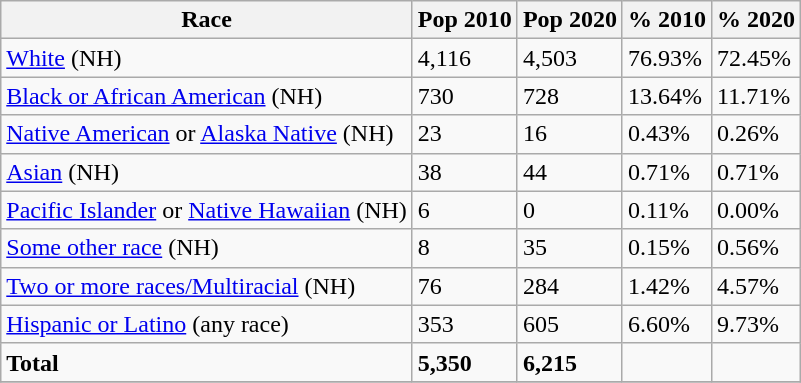<table class="wikitable">
<tr>
<th>Race</th>
<th>Pop 2010</th>
<th>Pop 2020</th>
<th>% 2010</th>
<th>% 2020</th>
</tr>
<tr>
<td><a href='#'>White</a> (NH)</td>
<td>4,116</td>
<td>4,503</td>
<td>76.93%</td>
<td>72.45%</td>
</tr>
<tr>
<td><a href='#'>Black or African American</a> (NH)</td>
<td>730</td>
<td>728</td>
<td>13.64%</td>
<td>11.71%</td>
</tr>
<tr>
<td><a href='#'>Native American</a> or <a href='#'>Alaska Native</a> (NH)</td>
<td>23</td>
<td>16</td>
<td>0.43%</td>
<td>0.26%</td>
</tr>
<tr>
<td><a href='#'>Asian</a> (NH)</td>
<td>38</td>
<td>44</td>
<td>0.71%</td>
<td>0.71%</td>
</tr>
<tr>
<td><a href='#'>Pacific Islander</a> or <a href='#'>Native Hawaiian</a> (NH)</td>
<td>6</td>
<td>0</td>
<td>0.11%</td>
<td>0.00%</td>
</tr>
<tr>
<td><a href='#'>Some other race</a> (NH)</td>
<td>8</td>
<td>35</td>
<td>0.15%</td>
<td>0.56%</td>
</tr>
<tr>
<td><a href='#'>Two or more races/Multiracial</a> (NH)</td>
<td>76</td>
<td>284</td>
<td>1.42%</td>
<td>4.57%</td>
</tr>
<tr>
<td><a href='#'>Hispanic or Latino</a> (any race)</td>
<td>353</td>
<td>605</td>
<td>6.60%</td>
<td>9.73%</td>
</tr>
<tr>
<td><strong>Total</strong></td>
<td><strong>5,350</strong></td>
<td><strong>6,215</strong></td>
<td></td>
<td></td>
</tr>
<tr>
</tr>
</table>
